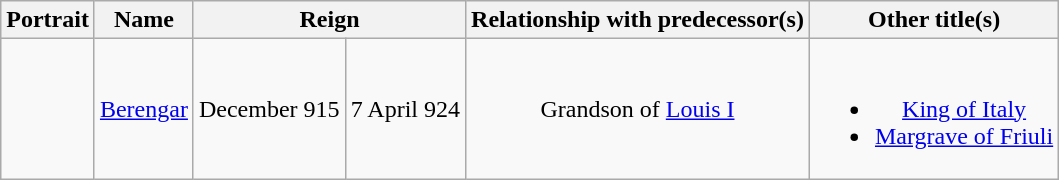<table class="wikitable" style="text-align:center">
<tr>
<th>Portrait</th>
<th>Name<br></th>
<th colspan=2>Reign</th>
<th>Relationship with predecessor(s)</th>
<th>Other title(s)</th>
</tr>
<tr>
<td></td>
<td><a href='#'>Berengar</a><br></td>
<td>December 915</td>
<td>7 April 924</td>
<td>Grandson of <a href='#'>Louis I</a></td>
<td class=small><br><ul><li><a href='#'>King of Italy</a></li><li><a href='#'>Margrave of Friuli</a></li></ul></td>
</tr>
</table>
